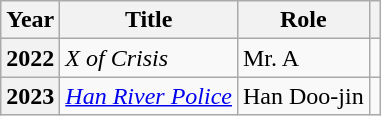<table class="wikitable plainrowheaders sortable">
<tr>
<th scope="col">Year</th>
<th scope="col">Title</th>
<th scope="col">Role</th>
<th scope="col" class="unsortable"></th>
</tr>
<tr>
<th scope="row">2022</th>
<td><em>X of Crisis</em></td>
<td>Mr. A</td>
<td style="text-align:center"></td>
</tr>
<tr>
<th scope="row">2023</th>
<td><em><a href='#'>Han River Police</a></em></td>
<td>Han Doo-jin</td>
<td style="text-align:center"></td>
</tr>
</table>
